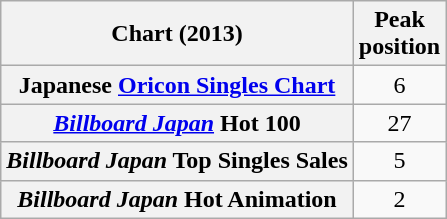<table class="wikitable sortable plainrowheaders">
<tr>
<th>Chart (2013)</th>
<th>Peak<br>position</th>
</tr>
<tr>
<th scope="row">Japanese <a href='#'>Oricon Singles Chart</a></th>
<td align="center">6</td>
</tr>
<tr>
<th scope="row"><em><a href='#'>Billboard Japan</a></em> Hot 100</th>
<td align="center">27</td>
</tr>
<tr>
<th scope="row"><em>Billboard Japan</em> Top Singles Sales</th>
<td align="center">5</td>
</tr>
<tr>
<th scope="row"><em>Billboard Japan</em> Hot Animation</th>
<td align="center">2</td>
</tr>
</table>
